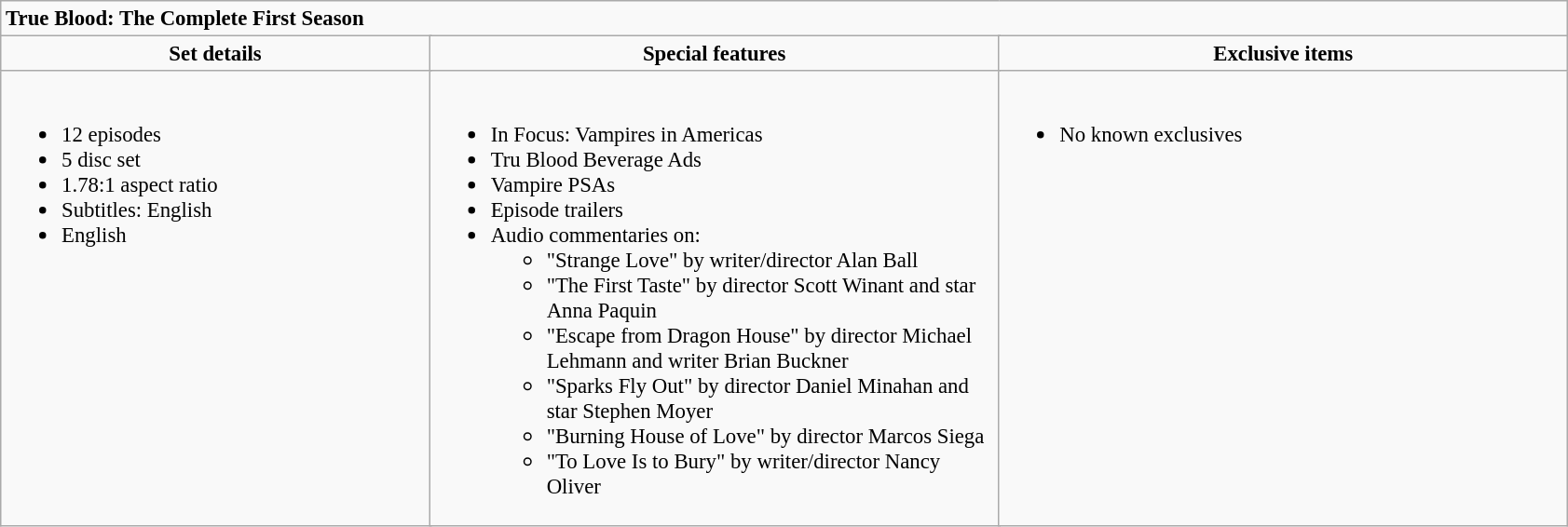<table class="wikitable" style="font-size:95%;">
<tr>
<td colspan="6"><strong>True Blood: The Complete First Season</strong></td>
</tr>
<tr style="text-align:center;">
<td style="width:300px;" colspan="2"><strong>Set details</strong></td>
<td style="width:400px;" colspan="3"><strong>Special features</strong></td>
<td style="width:400px;" colspan="3"><strong>Exclusive items</strong></td>
</tr>
<tr valign="top">
<td colspan="2" style="text-align:left; width:300px;"><br><ul><li>12 episodes</li><li>5 disc set</li><li>1.78:1 aspect ratio</li><li>Subtitles: English</li><li>English</li></ul></td>
<td colspan="3" style="text-align:left; width:400px;"><br><ul><li>In Focus: Vampires in Americas</li><li>Tru Blood Beverage Ads</li><li>Vampire PSAs</li><li>Episode trailers</li><li>Audio commentaries on:<ul><li>"Strange Love" by writer/director Alan Ball</li><li>"The First Taste" by director Scott Winant and star Anna Paquin</li><li>"Escape from Dragon House" by director Michael Lehmann and writer Brian Buckner</li><li>"Sparks Fly Out" by director Daniel Minahan and star Stephen Moyer</li><li>"Burning House of Love" by director Marcos Siega</li><li>"To Love Is to Bury" by writer/director Nancy Oliver</li></ul></li></ul></td>
<td colspan="3" style="text-align:left; width:400px;"><br><ul><li>No known exclusives</li></ul></td>
</tr>
</table>
